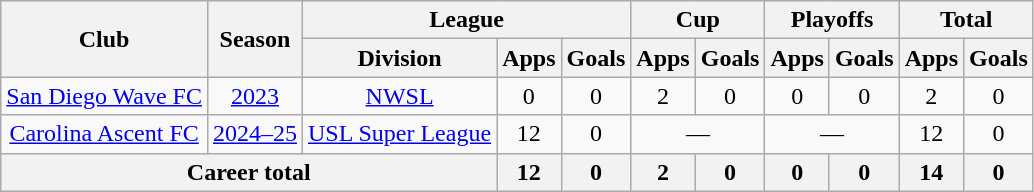<table class="wikitable" style="text-align: center;">
<tr>
<th rowspan="2">Club</th>
<th rowspan="2">Season</th>
<th colspan="3">League</th>
<th colspan="2">Cup</th>
<th colspan="2">Playoffs</th>
<th colspan="2">Total</th>
</tr>
<tr>
<th>Division</th>
<th>Apps</th>
<th>Goals</th>
<th>Apps</th>
<th>Goals</th>
<th>Apps</th>
<th>Goals</th>
<th>Apps</th>
<th>Goals</th>
</tr>
<tr>
<td><a href='#'>San Diego Wave FC</a></td>
<td><a href='#'>2023</a></td>
<td><a href='#'>NWSL</a></td>
<td>0</td>
<td>0</td>
<td>2</td>
<td>0</td>
<td>0</td>
<td>0</td>
<td>2</td>
<td>0</td>
</tr>
<tr>
<td><a href='#'>Carolina Ascent FC</a></td>
<td><a href='#'>2024–25</a></td>
<td><a href='#'>USL Super League</a></td>
<td>12</td>
<td>0</td>
<td colspan="2">—</td>
<td colspan="2">—</td>
<td>12</td>
<td>0</td>
</tr>
<tr>
<th colspan="3">Career total</th>
<th>12</th>
<th>0</th>
<th>2</th>
<th>0</th>
<th>0</th>
<th>0</th>
<th>14</th>
<th>0</th>
</tr>
</table>
